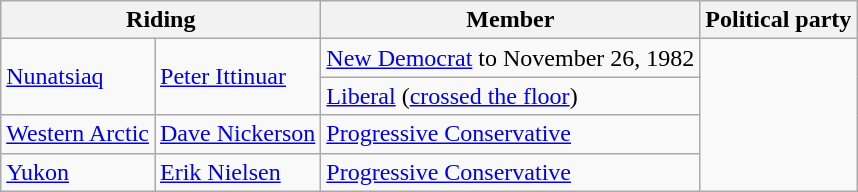<table class="wikitable">
<tr>
<th colspan="2">Riding</th>
<th>Member</th>
<th>Political party</th>
</tr>
<tr>
<td rowspan="2"><a href='#'>Nunatsiaq</a></td>
<td rowspan="2"><a href='#'>Peter Ittinuar</a></td>
<td><a href='#'>New Democrat</a> to November 26, 1982</td>
</tr>
<tr>
<td><a href='#'>Liberal</a> (<a href='#'>crossed the floor</a>)</td>
</tr>
<tr>
<td><a href='#'>Western Arctic</a></td>
<td><a href='#'>Dave Nickerson</a></td>
<td><a href='#'>Progressive Conservative</a></td>
</tr>
<tr>
<td><a href='#'>Yukon</a></td>
<td><a href='#'>Erik Nielsen</a></td>
<td><a href='#'>Progressive Conservative</a></td>
</tr>
</table>
